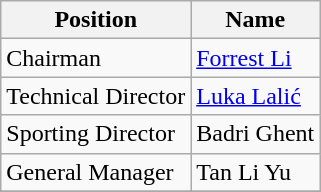<table class="wikitable">
<tr>
<th>Position</th>
<th>Name</th>
</tr>
<tr>
<td>Chairman</td>
<td> <a href='#'>Forrest Li</a></td>
</tr>
<tr>
<td>Technical Director</td>
<td> <a href='#'>Luka Lalić</a></td>
</tr>
<tr>
<td>Sporting Director</td>
<td> Badri Ghent</td>
</tr>
<tr>
<td>General Manager</td>
<td> Tan Li Yu</td>
</tr>
<tr>
</tr>
</table>
